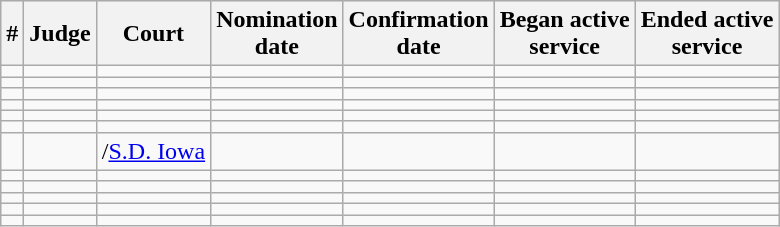<table class="sortable wikitable">
<tr bgcolor="#ececec">
<th>#</th>
<th>Judge</th>
<th>Court<br></th>
<th>Nomination<br>date</th>
<th>Confirmation<br>date</th>
<th>Began active<br>service</th>
<th>Ended active<br>service</th>
</tr>
<tr>
<td></td>
<td></td>
<td></td>
<td></td>
<td></td>
<td></td>
<td></td>
</tr>
<tr>
<td></td>
<td></td>
<td></td>
<td></td>
<td></td>
<td></td>
<td></td>
</tr>
<tr>
<td></td>
<td></td>
<td></td>
<td></td>
<td></td>
<td></td>
<td></td>
</tr>
<tr>
<td></td>
<td></td>
<td></td>
<td></td>
<td></td>
<td></td>
<td></td>
</tr>
<tr>
<td></td>
<td></td>
<td></td>
<td></td>
<td></td>
<td></td>
<td></td>
</tr>
<tr>
<td></td>
<td></td>
<td></td>
<td></td>
<td></td>
<td></td>
<td></td>
</tr>
<tr>
<td></td>
<td></td>
<td>/<a href='#'>S.D. Iowa</a></td>
<td></td>
<td></td>
<td></td>
<td></td>
</tr>
<tr>
<td></td>
<td></td>
<td></td>
<td></td>
<td></td>
<td></td>
<td></td>
</tr>
<tr>
<td></td>
<td></td>
<td></td>
<td></td>
<td></td>
<td></td>
<td></td>
</tr>
<tr>
<td></td>
<td></td>
<td></td>
<td></td>
<td></td>
<td></td>
<td></td>
</tr>
<tr>
<td></td>
<td></td>
<td></td>
<td></td>
<td></td>
<td></td>
<td></td>
</tr>
<tr>
<td></td>
<td></td>
<td></td>
<td></td>
<td></td>
<td></td>
<td></td>
</tr>
</table>
